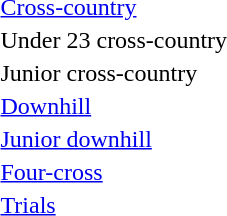<table>
<tr>
<td><a href='#'>Cross-country</a></td>
<td></td>
<td></td>
<td></td>
</tr>
<tr>
<td>Under 23 cross-country</td>
<td></td>
<td></td>
<td></td>
</tr>
<tr>
<td>Junior cross-country</td>
<td></td>
<td></td>
<td></td>
</tr>
<tr>
<td><a href='#'>Downhill</a></td>
<td></td>
<td></td>
<td></td>
</tr>
<tr>
<td><a href='#'>Junior downhill</a></td>
<td></td>
<td></td>
<td></td>
</tr>
<tr>
<td><a href='#'>Four-cross</a></td>
<td></td>
<td></td>
<td></td>
</tr>
<tr>
<td><a href='#'>Trials</a></td>
<td></td>
<td></td>
<td></td>
</tr>
</table>
